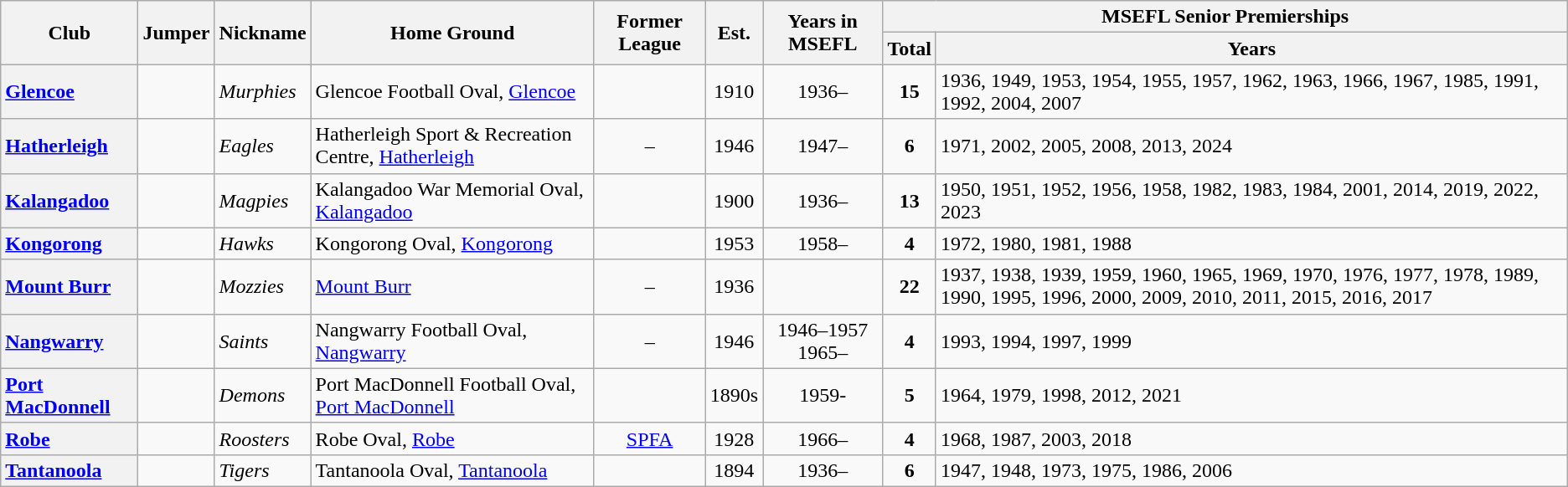<table class="wikitable sortable">
<tr>
<th rowspan="2">Club</th>
<th rowspan="2">Jumper</th>
<th rowspan="2">Nickname</th>
<th rowspan="2">Home Ground</th>
<th rowspan="2">Former League</th>
<th rowspan="2">Est.</th>
<th rowspan="2">Years in MSEFL</th>
<th colspan="2">MSEFL Senior Premierships</th>
</tr>
<tr>
<th>Total</th>
<th>Years</th>
</tr>
<tr>
<th style="text-align:left"><a href='#'>Glencoe</a></th>
<td></td>
<td><em>Murphies</em></td>
<td>Glencoe Football Oval, <a href='#'>Glencoe</a></td>
<td align="center"></td>
<td align="center">1910</td>
<td align="center">1936–</td>
<td align="center"><strong>15</strong></td>
<td>1936, 1949, 1953, 1954, 1955, 1957, 1962, 1963, 1966, 1967, 1985, 1991, 1992, 2004, 2007</td>
</tr>
<tr>
<th style="text-align:left"><a href='#'>Hatherleigh</a></th>
<td></td>
<td><em>Eagles</em></td>
<td>Hatherleigh Sport & Recreation Centre, <a href='#'>Hatherleigh</a></td>
<td align="center">–</td>
<td align="center">1946</td>
<td align="center">1947–</td>
<td align="center"><strong>6</strong></td>
<td>1971, 2002, 2005, 2008, 2013, 2024</td>
</tr>
<tr>
<th style="text-align:left"><a href='#'>Kalangadoo</a></th>
<td></td>
<td><em>Magpies</em></td>
<td>Kalangadoo War Memorial Oval, <a href='#'>Kalangadoo</a></td>
<td align="center"></td>
<td align="center">1900</td>
<td align="center">1936–</td>
<td align="center"><strong>13</strong></td>
<td>1950, 1951, 1952, 1956, 1958, 1982, 1983, 1984, 2001, 2014, 2019, 2022, 2023</td>
</tr>
<tr>
<th style="text-align:left"><a href='#'>Kongorong</a></th>
<td></td>
<td><em>Hawks</em></td>
<td>Kongorong Oval, <a href='#'>Kongorong</a></td>
<td align="center"></td>
<td align="center">1953</td>
<td align="center">1958–</td>
<td align="center"><strong>4</strong></td>
<td>1972, 1980, 1981, 1988</td>
</tr>
<tr>
<th style="text-align:left"><a href='#'>Mount Burr</a></th>
<td></td>
<td><em>Mozzies</em></td>
<td> <a href='#'>Mount Burr</a></td>
<td align="center">–</td>
<td align="center">1936</td>
<td align="center"></td>
<td align="center"><strong>22</strong></td>
<td>1937, 1938, 1939, 1959, 1960, 1965, 1969, 1970, 1976, 1977, 1978, 1989, 1990, 1995, 1996, 2000, 2009, 2010, 2011, 2015, 2016, 2017</td>
</tr>
<tr>
<th style="text-align:left"><a href='#'>Nangwarry</a></th>
<td></td>
<td><em>Saints</em></td>
<td>Nangwarry Football Oval, <a href='#'>Nangwarry</a></td>
<td align="center">–</td>
<td align="center">1946</td>
<td align="center">1946–1957 1965–</td>
<td align="center"><strong>4</strong></td>
<td>1993, 1994, 1997, 1999</td>
</tr>
<tr>
<th style="text-align:left"><a href='#'>Port MacDonnell</a></th>
<td></td>
<td><em>Demons</em></td>
<td>Port MacDonnell Football Oval, <a href='#'>Port MacDonnell</a></td>
<td align="center"></td>
<td align="center">1890s</td>
<td align="center">1959-</td>
<td align="center"><strong>5</strong></td>
<td>1964, 1979, 1998, 2012, 2021</td>
</tr>
<tr>
<th style="text-align:left"><a href='#'>Robe</a></th>
<td></td>
<td><em>Roosters</em></td>
<td>Robe Oval, <a href='#'>Robe</a></td>
<td align="center"><a href='#'>SPFA</a></td>
<td align="center">1928</td>
<td align="center">1966–</td>
<td align="center"><strong>4</strong></td>
<td>1968, 1987, 2003, 2018</td>
</tr>
<tr>
<th style="text-align:left"><a href='#'>Tantanoola</a></th>
<td></td>
<td><em>Tigers</em></td>
<td>Tantanoola Oval, <a href='#'>Tantanoola</a></td>
<td align="center"></td>
<td align="center">1894</td>
<td align="center">1936–</td>
<td align="center"><strong>6</strong></td>
<td>1947, 1948, 1973, 1975, 1986, 2006</td>
</tr>
</table>
